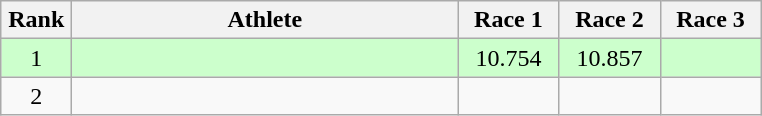<table class=wikitable style="text-align:center">
<tr>
<th width=40>Rank</th>
<th width=250>Athlete</th>
<th width=60>Race 1</th>
<th width=60>Race 2</th>
<th width=60>Race 3</th>
</tr>
<tr bgcolor=ccffcc>
<td>1</td>
<td align=left></td>
<td>10.754</td>
<td>10.857</td>
<td></td>
</tr>
<tr>
<td>2</td>
<td align=left></td>
<td></td>
<td></td>
<td></td>
</tr>
</table>
